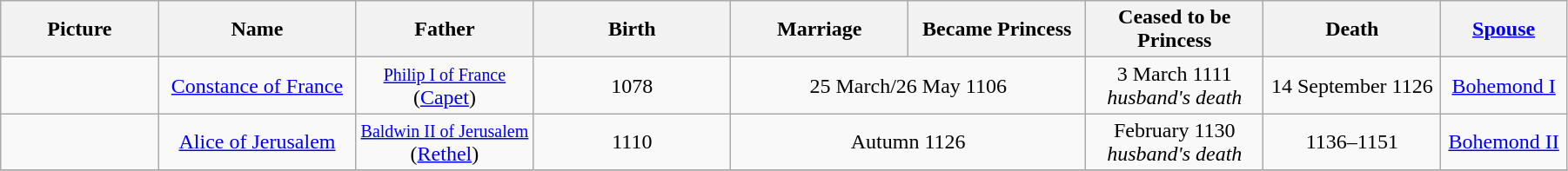<table width=95% class="wikitable">
<tr>
<th width = "8%">Picture</th>
<th width = "10%">Name</th>
<th width = "9%">Father</th>
<th width = "10%">Birth</th>
<th width = "9%">Marriage</th>
<th width = "9%">Became Princess</th>
<th width = "9%">Ceased to be Princess</th>
<th width = "9%">Death</th>
<th width = "6%"><a href='#'>Spouse</a></th>
</tr>
<tr>
<td align="center"></td>
<td align="center"><a href='#'>Constance of France</a><br></td>
<td align="center"><small><a href='#'>Philip I of France</a></small><br> (<a href='#'>Capet</a>)</td>
<td align="center">1078</td>
<td align="center" colspan="2">25 March/26 May 1106</td>
<td align="center">3 March 1111<br><em>husband's death</em></td>
<td align="center">14 September 1126</td>
<td align="center"><a href='#'>Bohemond I</a></td>
</tr>
<tr>
<td align="center"></td>
<td align="center"><a href='#'>Alice of Jerusalem</a><br></td>
<td align="center"><small><a href='#'>Baldwin II of Jerusalem</a></small><br> (<a href='#'>Rethel</a>)</td>
<td align="center">1110</td>
<td align="center" colspan="2">Autumn 1126</td>
<td align="center">February 1130<br><em>husband's death</em></td>
<td align="center">1136–1151</td>
<td align="center"><a href='#'>Bohemond II</a></td>
</tr>
<tr>
</tr>
</table>
